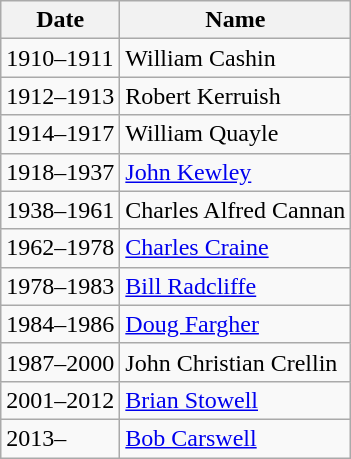<table class="wikitable">
<tr>
<th>Date</th>
<th>Name</th>
</tr>
<tr>
<td>1910–1911</td>
<td>William Cashin</td>
</tr>
<tr>
<td>1912–1913</td>
<td>Robert Kerruish</td>
</tr>
<tr>
<td>1914–1917</td>
<td>William Quayle</td>
</tr>
<tr>
<td>1918–1937</td>
<td><a href='#'>John Kewley</a></td>
</tr>
<tr>
<td>1938–1961</td>
<td>Charles Alfred Cannan</td>
</tr>
<tr>
<td>1962–1978</td>
<td><a href='#'>Charles Craine</a></td>
</tr>
<tr>
<td>1978–1983</td>
<td><a href='#'>Bill Radcliffe</a></td>
</tr>
<tr>
<td>1984–1986</td>
<td><a href='#'>Doug Fargher</a></td>
</tr>
<tr>
<td>1987–2000</td>
<td>John Christian Crellin</td>
</tr>
<tr>
<td>2001–2012</td>
<td><a href='#'>Brian Stowell</a></td>
</tr>
<tr>
<td>2013–</td>
<td><a href='#'>Bob Carswell</a></td>
</tr>
</table>
